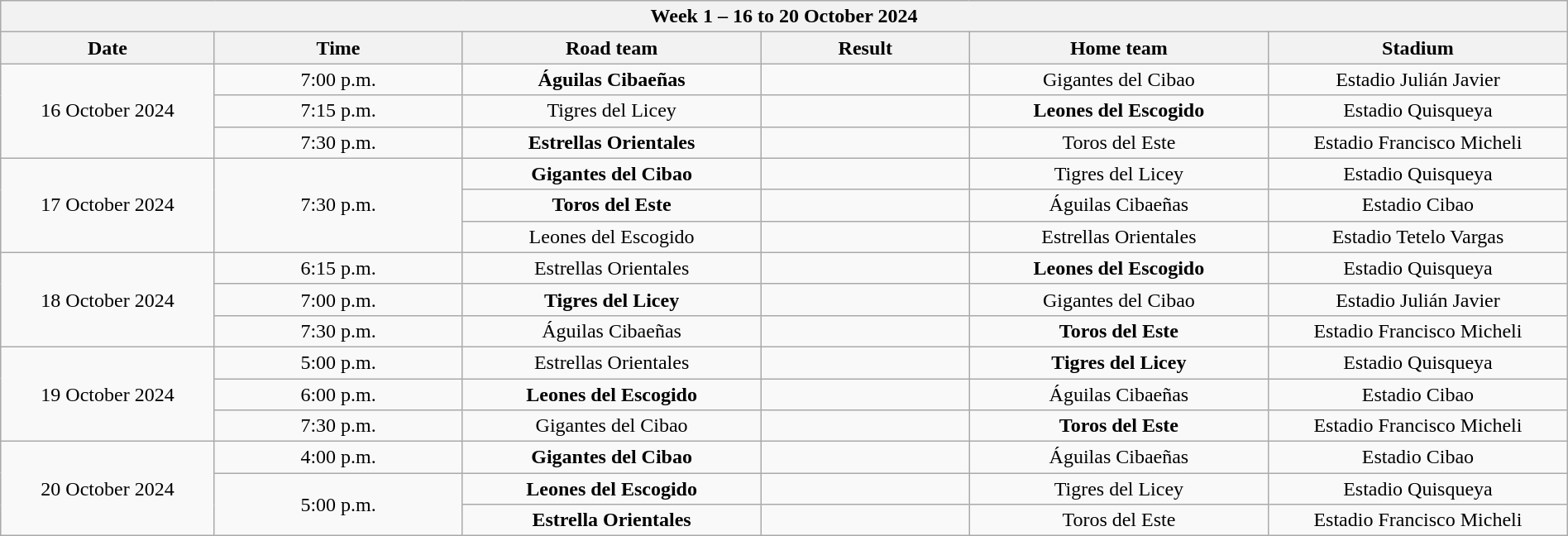<table class="wikitable collapsible collapsed" style="font-size: 100%; text-align: center; width: 100%;">
<tr>
<th colspan="6" style="with: 100%;" align=center>Week 1 – 16 to 20 October 2024</th>
</tr>
<tr>
<th width="50">Date</th>
<th width="50">Time</th>
<th width="75">Road team</th>
<th width="50">Result</th>
<th width="75">Home team</th>
<th width="75">Stadium</th>
</tr>
<tr>
<td rowspan="3">16 October 2024</td>
<td>7:00 p.m.</td>
<td><strong>Águilas Cibaeñas</strong></td>
<td></td>
<td>Gigantes del Cibao</td>
<td>Estadio Julián Javier</td>
</tr>
<tr>
<td>7:15 p.m.</td>
<td>Tigres del Licey</td>
<td></td>
<td><strong>Leones del Escogido</strong></td>
<td>Estadio Quisqueya</td>
</tr>
<tr>
<td>7:30 p.m.</td>
<td><strong>Estrellas Orientales</strong></td>
<td></td>
<td>Toros del Este</td>
<td>Estadio Francisco Micheli</td>
</tr>
<tr>
<td rowspan="3">17 October 2024</td>
<td rowspan="3">7:30 p.m.</td>
<td><strong>Gigantes del Cibao</strong></td>
<td></td>
<td>Tigres del Licey</td>
<td>Estadio Quisqueya</td>
</tr>
<tr>
<td><strong>Toros del Este</strong></td>
<td></td>
<td>Águilas Cibaeñas</td>
<td>Estadio Cibao</td>
</tr>
<tr>
<td>Leones del Escogido</td>
<td></td>
<td>Estrellas Orientales</td>
<td>Estadio Tetelo Vargas</td>
</tr>
<tr>
<td rowspan="3">18 October 2024</td>
<td>6:15 p.m.</td>
<td>Estrellas Orientales</td>
<td></td>
<td><strong>Leones del Escogido</strong></td>
<td>Estadio Quisqueya</td>
</tr>
<tr>
<td>7:00 p.m.</td>
<td><strong>Tigres del Licey</strong></td>
<td></td>
<td>Gigantes del Cibao</td>
<td>Estadio Julián Javier</td>
</tr>
<tr>
<td>7:30 p.m.</td>
<td>Águilas Cibaeñas</td>
<td></td>
<td><strong>Toros del Este</strong></td>
<td>Estadio Francisco Micheli</td>
</tr>
<tr>
<td rowspan="3">19 October 2024</td>
<td>5:00 p.m.</td>
<td>Estrellas Orientales</td>
<td></td>
<td><strong>Tigres del Licey</strong></td>
<td>Estadio Quisqueya</td>
</tr>
<tr>
<td>6:00 p.m.</td>
<td><strong>Leones del Escogido</strong></td>
<td></td>
<td>Águilas Cibaeñas</td>
<td>Estadio Cibao</td>
</tr>
<tr>
<td>7:30 p.m.</td>
<td>Gigantes del Cibao</td>
<td></td>
<td><strong>Toros del Este</strong></td>
<td>Estadio Francisco Micheli</td>
</tr>
<tr>
<td rowspan="3">20 October 2024</td>
<td>4:00 p.m.</td>
<td><strong>Gigantes del Cibao</strong></td>
<td></td>
<td>Águilas Cibaeñas</td>
<td>Estadio Cibao</td>
</tr>
<tr>
<td rowspan="2">5:00 p.m.</td>
<td><strong>Leones del Escogido</strong></td>
<td></td>
<td>Tigres del Licey</td>
<td>Estadio Quisqueya</td>
</tr>
<tr>
<td><strong>Estrella Orientales</strong></td>
<td></td>
<td>Toros del Este</td>
<td>Estadio Francisco Micheli</td>
</tr>
</table>
